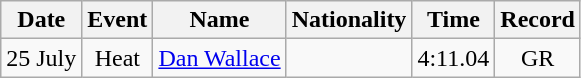<table class=wikitable style=text-align:center>
<tr>
<th>Date</th>
<th>Event</th>
<th>Name</th>
<th>Nationality</th>
<th>Time</th>
<th>Record</th>
</tr>
<tr>
<td>25 July</td>
<td>Heat</td>
<td align=left><a href='#'>Dan Wallace</a></td>
<td align=left></td>
<td>4:11.04</td>
<td>GR</td>
</tr>
</table>
